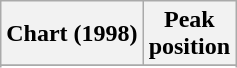<table class="wikitable sortable">
<tr>
<th>Chart (1998)</th>
<th>Peak<br>position</th>
</tr>
<tr>
</tr>
<tr>
</tr>
</table>
